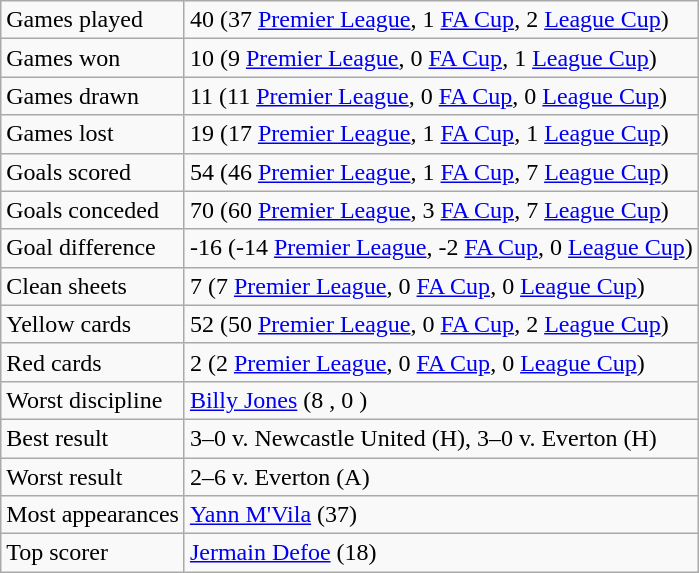<table class="wikitable">
<tr>
<td>Games played</td>
<td>40 (37 <a href='#'>Premier League</a>, 1 <a href='#'>FA Cup</a>, 2 <a href='#'>League Cup</a>)</td>
</tr>
<tr>
<td>Games won</td>
<td>10 (9 <a href='#'>Premier League</a>, 0 <a href='#'>FA Cup</a>, 1 <a href='#'>League Cup</a>)</td>
</tr>
<tr>
<td>Games drawn</td>
<td>11 (11 <a href='#'>Premier League</a>, 0 <a href='#'>FA Cup</a>, 0 <a href='#'>League Cup</a>)</td>
</tr>
<tr>
<td>Games lost</td>
<td>19 (17 <a href='#'>Premier League</a>, 1 <a href='#'>FA Cup</a>, 1 <a href='#'>League Cup</a>)</td>
</tr>
<tr>
<td>Goals scored</td>
<td>54 (46 <a href='#'>Premier League</a>, 1 <a href='#'>FA Cup</a>, 7 <a href='#'>League Cup</a>)</td>
</tr>
<tr>
<td>Goals conceded</td>
<td>70 (60 <a href='#'>Premier League</a>, 3 <a href='#'>FA Cup</a>, 7 <a href='#'>League Cup</a>)</td>
</tr>
<tr>
<td>Goal difference</td>
<td>-16 (-14 <a href='#'>Premier League</a>, -2 <a href='#'>FA Cup</a>, 0 <a href='#'>League Cup</a>)</td>
</tr>
<tr>
<td>Clean sheets</td>
<td>7 (7 <a href='#'>Premier League</a>, 0 <a href='#'>FA Cup</a>, 0 <a href='#'>League Cup</a>)</td>
</tr>
<tr>
<td>Yellow cards</td>
<td>52 (50 <a href='#'>Premier League</a>, 0 <a href='#'>FA Cup</a>, 2 <a href='#'>League Cup</a>)</td>
</tr>
<tr>
<td>Red cards</td>
<td>2 (2 <a href='#'>Premier League</a>, 0 <a href='#'>FA Cup</a>, 0 <a href='#'>League Cup</a>)</td>
</tr>
<tr>
<td>Worst discipline</td>
<td><a href='#'>Billy Jones</a> (8 , 0 )</td>
</tr>
<tr>
<td>Best result</td>
<td>3–0 v. Newcastle United (H), 3–0 v. Everton (H)</td>
</tr>
<tr>
<td>Worst result</td>
<td>2–6 v. Everton (A)</td>
</tr>
<tr>
<td>Most appearances</td>
<td><a href='#'>Yann M'Vila</a> (37)</td>
</tr>
<tr>
<td>Top scorer</td>
<td><a href='#'>Jermain Defoe</a> (18)</td>
</tr>
</table>
